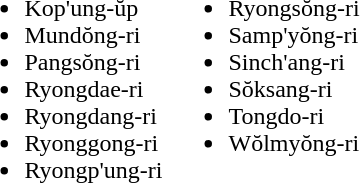<table>
<tr>
<td valign="top"><br><ul><li>Kop'ung-ŭp</li><li>Mundŏng-ri</li><li>Pangsŏng-ri</li><li>Ryongdae-ri</li><li>Ryongdang-ri</li><li>Ryonggong-ri</li><li>Ryongp'ung-ri</li></ul></td>
<td valign="top"><br><ul><li>Ryongsŏng-ri</li><li>Samp'yŏng-ri</li><li>Sinch'ang-ri</li><li>Sŏksang-ri</li><li>Tongdo-ri</li><li>Wŏlmyŏng-ri</li></ul></td>
</tr>
</table>
